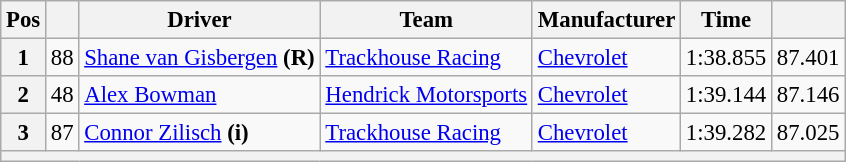<table class="wikitable" style="font-size:95%">
<tr>
<th>Pos</th>
<th></th>
<th>Driver</th>
<th>Team</th>
<th>Manufacturer</th>
<th>Time</th>
<th></th>
</tr>
<tr>
<th>1</th>
<td>88</td>
<td><a href='#'>Shane van Gisbergen</a> <strong>(R)</strong></td>
<td><a href='#'>Trackhouse Racing</a></td>
<td><a href='#'>Chevrolet</a></td>
<td>1:38.855</td>
<td>87.401</td>
</tr>
<tr>
<th>2</th>
<td>48</td>
<td><a href='#'>Alex Bowman</a></td>
<td><a href='#'>Hendrick Motorsports</a></td>
<td><a href='#'>Chevrolet</a></td>
<td>1:39.144</td>
<td>87.146</td>
</tr>
<tr>
<th>3</th>
<td>87</td>
<td><a href='#'>Connor Zilisch</a> <strong>(i)</strong></td>
<td><a href='#'>Trackhouse Racing</a></td>
<td><a href='#'>Chevrolet</a></td>
<td>1:39.282</td>
<td>87.025</td>
</tr>
<tr>
<th colspan="7"></th>
</tr>
</table>
